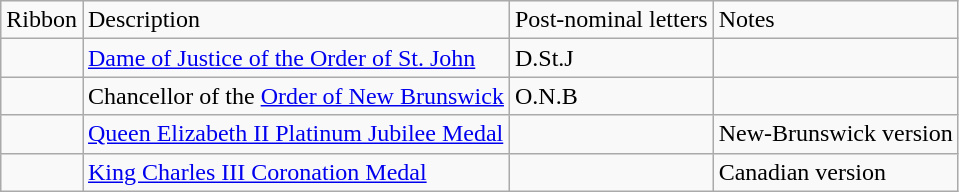<table class="wikitable">
<tr>
<td>Ribbon</td>
<td>Description</td>
<td>Post-nominal letters</td>
<td>Notes</td>
</tr>
<tr>
<td></td>
<td><a href='#'>Dame of Justice of the Order of St. John</a></td>
<td>D.St.J</td>
<td></td>
</tr>
<tr>
<td></td>
<td>Chancellor of the <a href='#'>Order of New Brunswick</a></td>
<td>O.N.B</td>
<td></td>
</tr>
<tr>
<td></td>
<td><a href='#'>Queen Elizabeth II Platinum Jubilee Medal</a></td>
<td></td>
<td>New-Brunswick version</td>
</tr>
<tr>
<td></td>
<td><a href='#'>King Charles III Coronation Medal</a></td>
<td></td>
<td>Canadian version</td>
</tr>
</table>
